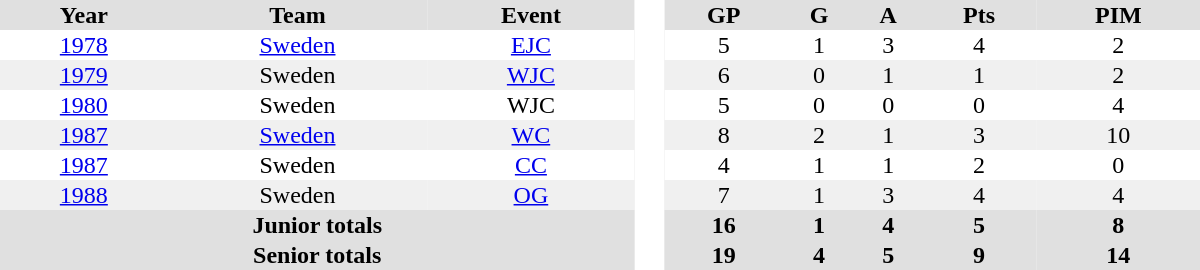<table border="0" cellpadding="1" cellspacing="0" style="text-align:center; width:50em">
<tr ALIGN="center" bgcolor="#e0e0e0">
<th>Year</th>
<th>Team</th>
<th>Event</th>
<th rowspan="99" bgcolor="#ffffff"> </th>
<th>GP</th>
<th>G</th>
<th>A</th>
<th>Pts</th>
<th>PIM</th>
</tr>
<tr>
<td><a href='#'>1978</a></td>
<td><a href='#'>Sweden</a></td>
<td><a href='#'>EJC</a></td>
<td>5</td>
<td>1</td>
<td>3</td>
<td>4</td>
<td>2</td>
</tr>
<tr bgcolor="#f0f0f0">
<td><a href='#'>1979</a></td>
<td>Sweden</td>
<td><a href='#'>WJC</a></td>
<td>6</td>
<td>0</td>
<td>1</td>
<td>1</td>
<td>2</td>
</tr>
<tr>
<td><a href='#'>1980</a></td>
<td>Sweden</td>
<td>WJC</td>
<td>5</td>
<td>0</td>
<td>0</td>
<td>0</td>
<td>4</td>
</tr>
<tr bgcolor="#f0f0f0">
<td><a href='#'>1987</a></td>
<td><a href='#'>Sweden</a></td>
<td><a href='#'>WC</a></td>
<td>8</td>
<td>2</td>
<td>1</td>
<td>3</td>
<td>10</td>
</tr>
<tr>
<td><a href='#'>1987</a></td>
<td>Sweden</td>
<td><a href='#'>CC</a></td>
<td>4</td>
<td>1</td>
<td>1</td>
<td>2</td>
<td>0</td>
</tr>
<tr bgcolor="#f0f0f0">
<td><a href='#'>1988</a></td>
<td>Sweden</td>
<td><a href='#'>OG</a></td>
<td>7</td>
<td>1</td>
<td>3</td>
<td>4</td>
<td>4</td>
</tr>
<tr bgcolor="#e0e0e0">
<th colspan=3>Junior totals</th>
<th>16</th>
<th>1</th>
<th>4</th>
<th>5</th>
<th>8</th>
</tr>
<tr bgcolor="#e0e0e0">
<th colspan=3>Senior totals</th>
<th>19</th>
<th>4</th>
<th>5</th>
<th>9</th>
<th>14</th>
</tr>
</table>
